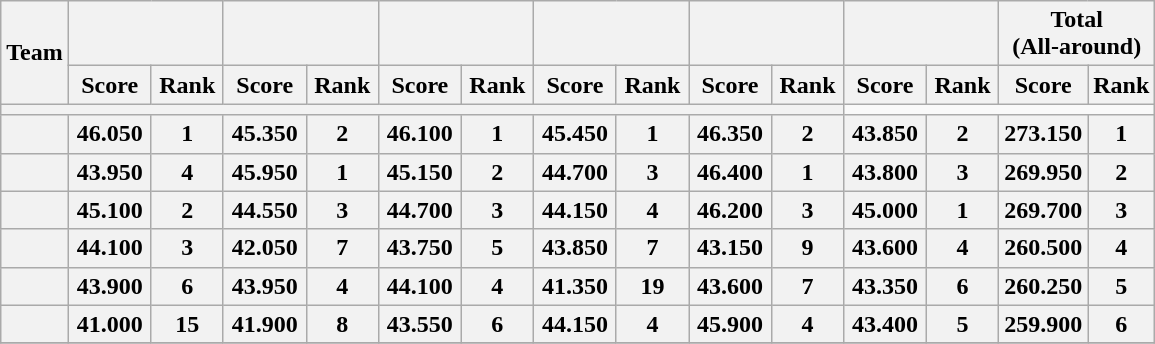<table class="wikitable" style="text-align:center">
<tr>
<th rowspan=2>Team</th>
<th style="width:6em" colspan=2></th>
<th style="width:6em" colspan=2></th>
<th style="width:6em" colspan=2></th>
<th style="width:6em" colspan=2></th>
<th style="width:6em" colspan=2></th>
<th style="width:6em" colspan=2></th>
<th style="width:6em" colspan=2>Total<br>(All-around)</th>
</tr>
<tr>
<th>Score</th>
<th>Rank</th>
<th>Score</th>
<th>Rank</th>
<th>Score</th>
<th>Rank</th>
<th>Score</th>
<th>Rank</th>
<th>Score</th>
<th>Rank</th>
<th>Score</th>
<th>Rank</th>
<th>Score</th>
<th>Rank<br></th>
</tr>
<tr>
<th colspan=11></th>
</tr>
<tr>
<th></th>
<th>46.050</th>
<th>1</th>
<th>45.350</th>
<th>2</th>
<th>46.100</th>
<th>1</th>
<th>45.450</th>
<th>1</th>
<th>46.350</th>
<th>2</th>
<th>43.850</th>
<th>2</th>
<th>273.150</th>
<th>1</th>
</tr>
<tr>
<th></th>
<th>43.950</th>
<th>4</th>
<th>45.950</th>
<th>1</th>
<th>45.150</th>
<th>2</th>
<th>44.700</th>
<th>3</th>
<th>46.400</th>
<th>1</th>
<th>43.800</th>
<th>3</th>
<th>269.950</th>
<th>2</th>
</tr>
<tr>
<th></th>
<th>45.100</th>
<th>2</th>
<th>44.550</th>
<th>3</th>
<th>44.700</th>
<th>3</th>
<th>44.150</th>
<th>4</th>
<th>46.200</th>
<th>3</th>
<th>45.000</th>
<th>1</th>
<th>269.700</th>
<th>3</th>
</tr>
<tr>
<th></th>
<th>44.100</th>
<th>3</th>
<th>42.050</th>
<th>7</th>
<th>43.750</th>
<th>5</th>
<th>43.850</th>
<th>7</th>
<th>43.150</th>
<th>9</th>
<th>43.600</th>
<th>4</th>
<th>260.500</th>
<th>4</th>
</tr>
<tr>
<th></th>
<th>43.900</th>
<th>6</th>
<th>43.950</th>
<th>4</th>
<th>44.100</th>
<th>4</th>
<th>41.350</th>
<th>19</th>
<th>43.600</th>
<th>7</th>
<th>43.350</th>
<th>6</th>
<th>260.250</th>
<th>5</th>
</tr>
<tr>
<th></th>
<th>41.000</th>
<th>15</th>
<th>41.900</th>
<th>8</th>
<th>43.550</th>
<th>6</th>
<th>44.150</th>
<th>4</th>
<th>45.900</th>
<th>4</th>
<th>43.400</th>
<th>5</th>
<th>259.900</th>
<th>6</th>
</tr>
<tr>
</tr>
</table>
